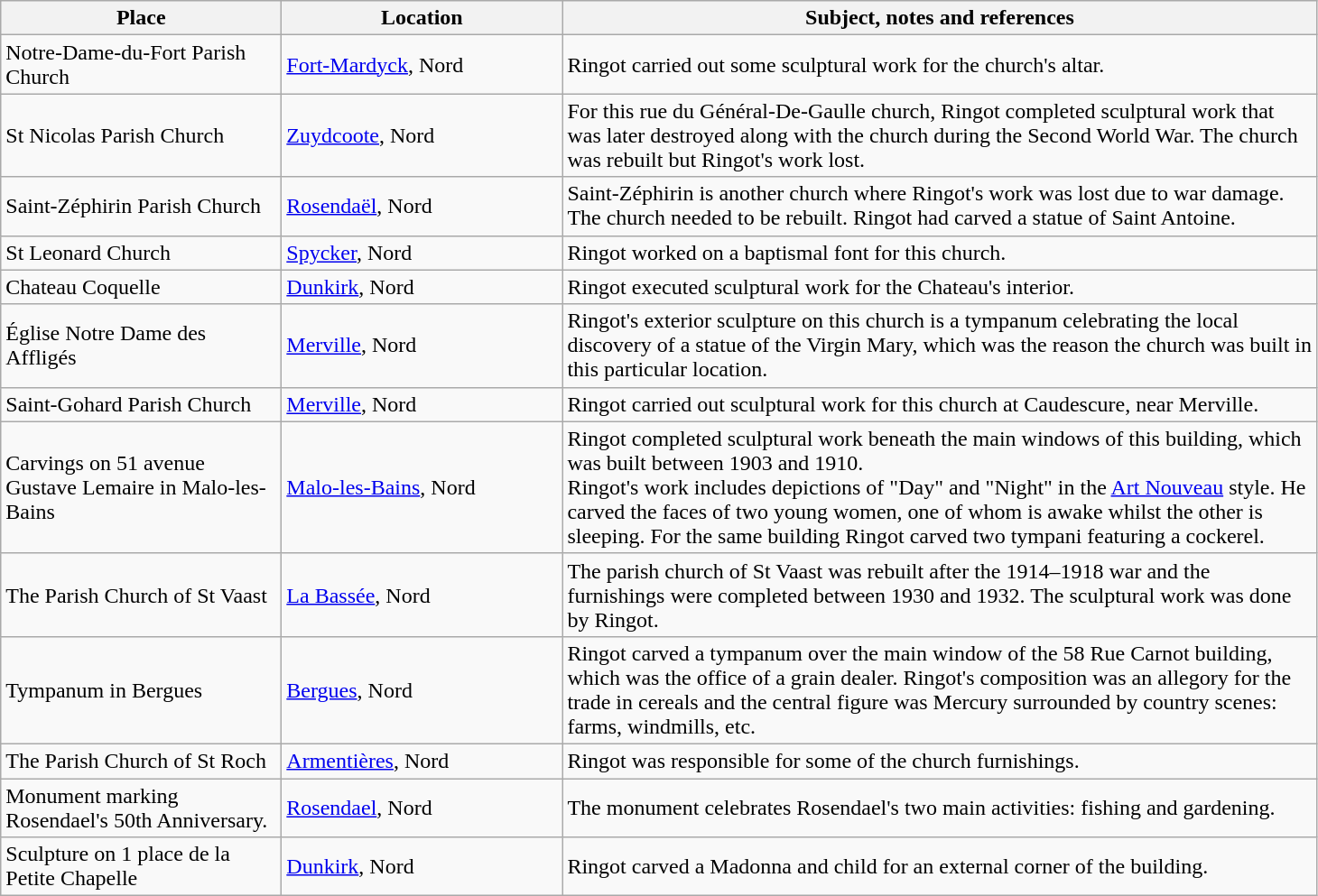<table class="wikitable sortable">
<tr>
<th style="width:200px">Place</th>
<th style="width:200px">Location</th>
<th style="width:550px" class="unsortable">Subject, notes and references</th>
</tr>
<tr>
<td>Notre-Dame-du-Fort Parish Church</td>
<td><a href='#'>Fort-Mardyck</a>, Nord</td>
<td>Ringot carried out some sculptural work for the church's altar.</td>
</tr>
<tr>
<td>St Nicolas Parish Church</td>
<td><a href='#'>Zuydcoote</a>, Nord</td>
<td>For this rue du Général-De-Gaulle church, Ringot completed sculptural work that was later destroyed along with the church during the Second World War. The church was rebuilt but Ringot's work lost.</td>
</tr>
<tr>
<td>Saint-Zéphirin Parish Church</td>
<td><a href='#'>Rosendaël</a>, Nord</td>
<td>Saint-Zéphirin is another church where Ringot's work was lost due to war damage.  The church needed to be rebuilt. Ringot had carved a statue of Saint Antoine.</td>
</tr>
<tr>
<td>St Leonard Church</td>
<td><a href='#'>Spycker</a>, Nord</td>
<td>Ringot worked on a baptismal font for this church.</td>
</tr>
<tr>
<td>Chateau Coquelle</td>
<td><a href='#'>Dunkirk</a>, Nord</td>
<td>Ringot executed sculptural work for the Chateau's interior.</td>
</tr>
<tr>
<td>Église Notre Dame des Affligés</td>
<td><a href='#'>Merville</a>, Nord</td>
<td>Ringot's exterior sculpture on this church is a tympanum celebrating the local discovery of a statue of the Virgin Mary, which was the reason the church was built in this particular location.</td>
</tr>
<tr>
<td>Saint-Gohard Parish Church</td>
<td><a href='#'>Merville</a>, Nord</td>
<td>Ringot carried out sculptural work for this church at Caudescure, near Merville.</td>
</tr>
<tr>
<td>Carvings on 51 avenue Gustave Lemaire in Malo-les-Bains</td>
<td><a href='#'>Malo-les-Bains</a>, Nord</td>
<td>Ringot completed sculptural work beneath the main windows of this building, which was built between 1903 and 1910.<br>Ringot's work includes depictions of "Day" and "Night" in the <a href='#'>Art Nouveau</a> style. He carved the faces of two young women, one of whom is awake whilst the other is sleeping. For the same building Ringot carved two tympani featuring a cockerel.</td>
</tr>
<tr>
<td>The Parish Church of St Vaast</td>
<td><a href='#'>La Bassée</a>, Nord</td>
<td>The parish church of St Vaast was rebuilt after the 1914–1918 war and the furnishings were completed between 1930 and 1932. The sculptural work was done by Ringot.</td>
</tr>
<tr>
<td>Tympanum in Bergues</td>
<td><a href='#'>Bergues</a>, Nord</td>
<td>Ringot carved a tympanum over the main window of the 58 Rue Carnot building, which was the office of a grain dealer. Ringot's composition was an allegory for the trade in cereals and the central figure was Mercury surrounded by country scenes: farms, windmills, etc.</td>
</tr>
<tr>
<td>The Parish Church of St Roch</td>
<td><a href='#'>Armentières</a>, Nord</td>
<td>Ringot was responsible for some of the church furnishings.</td>
</tr>
<tr>
<td>Monument marking Rosendael's 50th Anniversary.</td>
<td><a href='#'>Rosendael</a>, Nord</td>
<td>The monument celebrates Rosendael's two main activities: fishing and gardening.<br></td>
</tr>
<tr>
<td>Sculpture on 1 place de la Petite Chapelle</td>
<td><a href='#'>Dunkirk</a>, Nord</td>
<td>Ringot carved a Madonna and child for an external corner of the building.</td>
</tr>
</table>
